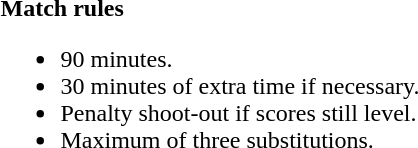<table>
<tr>
<td style="width:60%; vertical-align:top;"><br><strong>Match rules</strong><ul><li>90 minutes.</li><li>30 minutes of extra time if necessary.</li><li>Penalty shoot-out if scores still level.</li><li>Maximum of three substitutions.</li></ul></td>
</tr>
</table>
